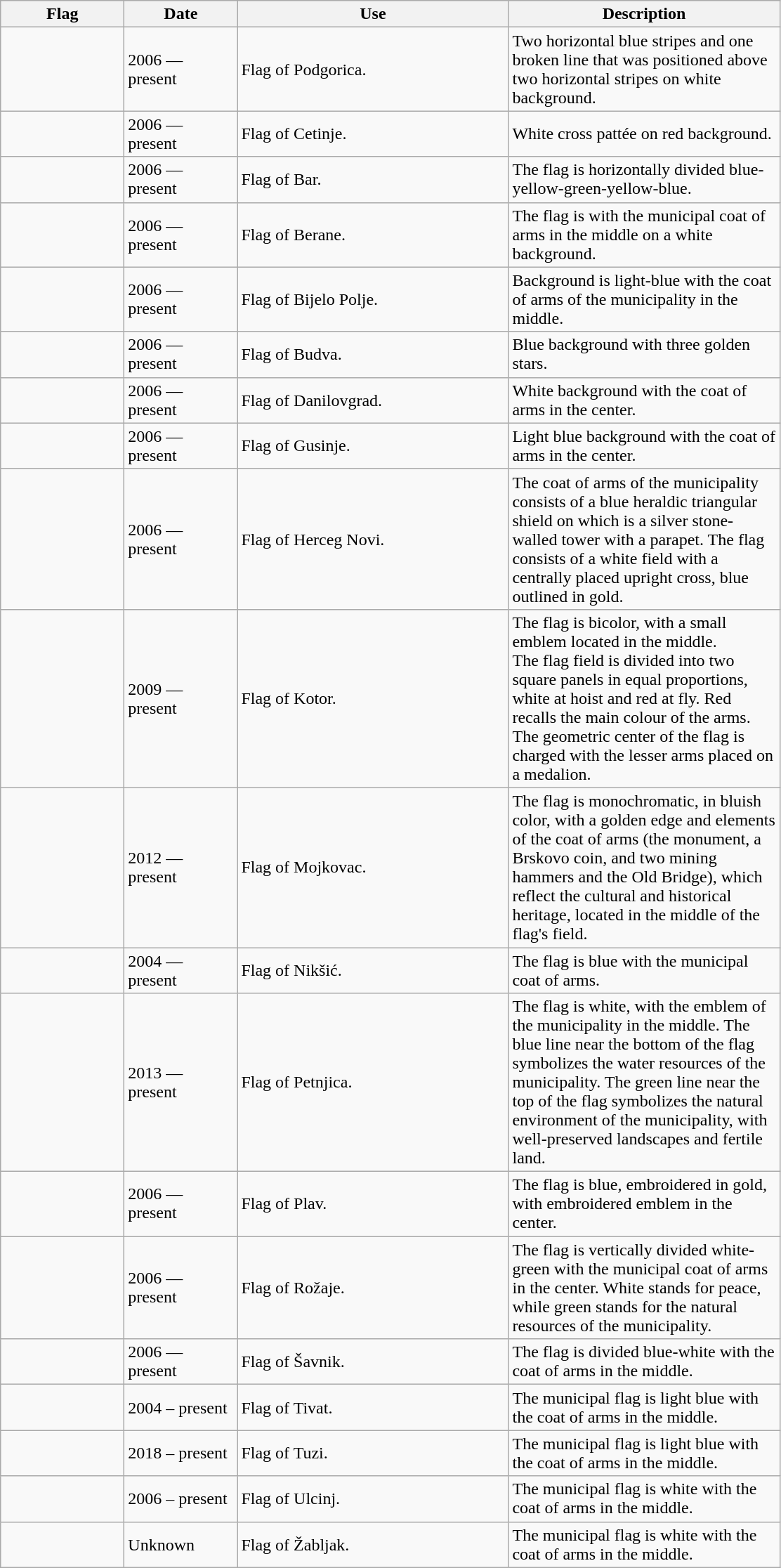<table class="wikitable">
<tr>
<th width="110">Flag</th>
<th width="100">Date</th>
<th width="250">Use</th>
<th width="250">Description</th>
</tr>
<tr>
<td></td>
<td>2006 — present</td>
<td>Flag of Podgorica.</td>
<td>Two horizontal blue stripes and one broken line that was positioned above two horizontal stripes on white background.</td>
</tr>
<tr>
<td></td>
<td>2006 — present</td>
<td>Flag of Cetinje.</td>
<td>White cross pattée on red background.</td>
</tr>
<tr>
<td></td>
<td>2006 — present</td>
<td>Flag of Bar.</td>
<td>The flag is horizontally divided blue-yellow-green-yellow-blue.</td>
</tr>
<tr>
<td></td>
<td>2006 — present</td>
<td>Flag of Berane.</td>
<td>The flag is with the municipal coat of arms in the middle on a white background.</td>
</tr>
<tr>
<td></td>
<td>2006 — present</td>
<td>Flag of Bijelo Polje.</td>
<td>Background is light-blue with the coat of arms of the municipality in the middle.</td>
</tr>
<tr>
<td></td>
<td>2006 — present</td>
<td>Flag of Budva.</td>
<td>Blue background with three golden stars.</td>
</tr>
<tr>
<td></td>
<td>2006 — present</td>
<td>Flag of Danilovgrad.</td>
<td>White background with the coat of arms in the center.</td>
</tr>
<tr>
<td></td>
<td>2006 — present</td>
<td>Flag of Gusinje.</td>
<td>Light blue background with the coat of arms in the center.</td>
</tr>
<tr>
<td></td>
<td>2006 — present</td>
<td>Flag of Herceg Novi.</td>
<td>The coat of arms of the municipality consists of a blue heraldic triangular shield on which is a silver stone-walled tower with a parapet. The flag consists of a white field with a centrally placed upright cross, blue outlined in gold.</td>
</tr>
<tr>
<td></td>
<td>2009 — present</td>
<td>Flag of Kotor.</td>
<td>The flag is bicolor, with a small emblem located in the middle.<br>The flag field is divided into two square panels in equal proportions, white at hoist and red at fly. Red recalls the main colour of the arms.
The geometric center of the flag is charged with the lesser arms placed on a medalion.</td>
</tr>
<tr>
<td></td>
<td>2012 — present</td>
<td>Flag of Mojkovac.</td>
<td>The flag is monochromatic, in bluish color, with a golden edge and elements of the coat of arms (the monument, a Brskovo coin, and two mining hammers and the Old Bridge), which reflect the cultural and historical heritage, located in the middle of the flag's field.</td>
</tr>
<tr>
<td></td>
<td>2004 — present</td>
<td>Flag of Nikšić.</td>
<td>The flag is blue with the municipal coat of arms.</td>
</tr>
<tr>
<td></td>
<td>2013 — present</td>
<td>Flag of Petnjica.</td>
<td>The flag is white, with the emblem of the municipality in the middle. The blue line near the bottom of the flag symbolizes the water resources of the municipality. The green line near the top of the flag symbolizes the natural environment of the municipality, with well-preserved landscapes and fertile land.</td>
</tr>
<tr>
<td></td>
<td>2006 — present</td>
<td>Flag of Plav.</td>
<td>The flag is blue, embroidered in gold, with embroidered emblem in the center.</td>
</tr>
<tr>
<td></td>
<td>2006 — present</td>
<td>Flag of Rožaje.</td>
<td>The flag is vertically divided white-green with the municipal coat of arms in the center. White stands for peace, while green stands for the natural resources of the municipality.</td>
</tr>
<tr>
<td></td>
<td>2006 — present</td>
<td>Flag of Šavnik.</td>
<td>The flag is divided blue-white with the coat of arms in the middle.</td>
</tr>
<tr>
<td></td>
<td>2004 – present</td>
<td>Flag of Tivat.</td>
<td>The municipal flag is light blue with the coat of arms in the middle.</td>
</tr>
<tr>
<td></td>
<td>2018 – present</td>
<td>Flag of Tuzi.</td>
<td>The municipal flag is light blue with the coat of arms in the middle.</td>
</tr>
<tr>
<td></td>
<td>2006 – present</td>
<td>Flag of Ulcinj.</td>
<td>The municipal flag is white with the coat of arms in the middle.</td>
</tr>
<tr>
<td></td>
<td>Unknown</td>
<td>Flag of Žabljak.</td>
<td>The municipal flag is white with the coat of arms in the middle.</td>
</tr>
</table>
